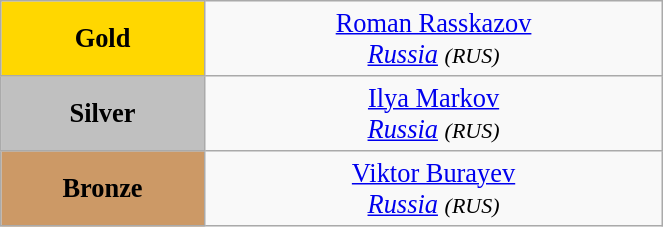<table class="wikitable" style=" text-align:center; font-size:110%;" width="35%">
<tr>
<td bgcolor="gold"><strong>Gold</strong></td>
<td> <a href='#'>Roman Rasskazov</a><br><em><a href='#'>Russia</a> <small>(RUS)</small></em></td>
</tr>
<tr>
<td bgcolor="silver"><strong>Silver</strong></td>
<td> <a href='#'>Ilya Markov</a><br><em><a href='#'>Russia</a> <small>(RUS)</small></em></td>
</tr>
<tr>
<td bgcolor="CC9966"><strong>Bronze</strong></td>
<td> <a href='#'>Viktor Burayev</a><br><em><a href='#'>Russia</a> <small>(RUS)</small></em></td>
</tr>
</table>
